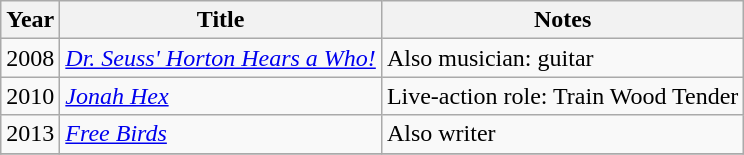<table class="wikitable">
<tr>
<th>Year</th>
<th>Title</th>
<th>Notes</th>
</tr>
<tr>
<td>2008</td>
<td><em><a href='#'>Dr. Seuss' Horton Hears a Who!</a></em></td>
<td>Also musician: guitar</td>
</tr>
<tr>
<td>2010</td>
<td><em><a href='#'>Jonah Hex</a></em></td>
<td>Live-action role: Train Wood Tender</td>
</tr>
<tr>
<td>2013</td>
<td><em><a href='#'>Free Birds</a></em></td>
<td>Also writer</td>
</tr>
<tr>
</tr>
</table>
